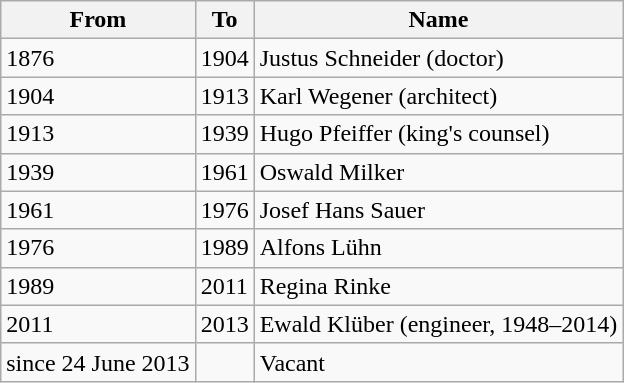<table class="wikitable">
<tr class="hintergrundfarbe6">
<th>From</th>
<th>To</th>
<th>Name</th>
</tr>
<tr>
<td>1876</td>
<td>1904</td>
<td>Justus Schneider (doctor)</td>
</tr>
<tr>
<td>1904</td>
<td>1913</td>
<td>Karl Wegener (architect)</td>
</tr>
<tr>
<td>1913</td>
<td>1939</td>
<td>Hugo Pfeiffer (king's counsel)</td>
</tr>
<tr>
<td>1939</td>
<td>1961</td>
<td>Oswald Milker</td>
</tr>
<tr>
<td>1961</td>
<td>1976</td>
<td>Josef Hans Sauer</td>
</tr>
<tr>
<td>1976</td>
<td>1989</td>
<td>Alfons Lühn</td>
</tr>
<tr>
<td>1989</td>
<td>2011</td>
<td>Regina Rinke</td>
</tr>
<tr>
<td>2011</td>
<td>2013</td>
<td>Ewald Klüber (engineer, 1948–2014)</td>
</tr>
<tr>
<td>since 24 June 2013</td>
<td></td>
<td>Vacant</td>
</tr>
</table>
